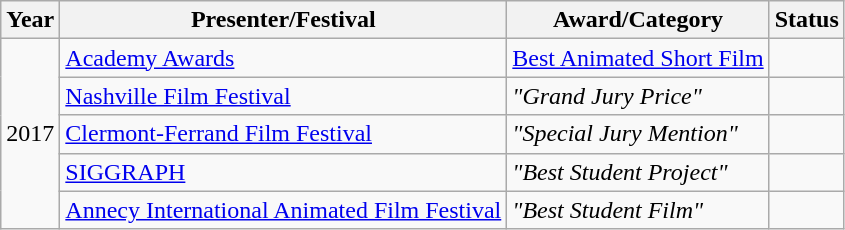<table class="wikitable">
<tr>
<th>Year</th>
<th>Presenter/Festival</th>
<th>Award/Category</th>
<th>Status</th>
</tr>
<tr>
<td rowspan="10">2017</td>
<td><a href='#'>Academy Awards</a></td>
<td><a href='#'>Best Animated Short Film</a></td>
<td></td>
</tr>
<tr>
<td><a href='#'>Nashville Film Festival</a></td>
<td><em>"Grand Jury Price"</em></td>
<td></td>
</tr>
<tr>
<td><a href='#'>Clermont-Ferrand Film Festival</a></td>
<td><em>"Special Jury Mention"</em></td>
<td></td>
</tr>
<tr>
<td><a href='#'>SIGGRAPH</a></td>
<td><em>"Best Student Project"</em></td>
<td></td>
</tr>
<tr>
<td><a href='#'>Annecy International Animated Film Festival</a></td>
<td><em>"Best Student Film"</em></td>
<td></td>
</tr>
</table>
